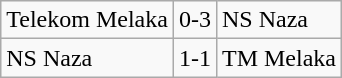<table class="wikitable">
<tr>
<td>Telekom Melaka</td>
<td>0-3</td>
<td>NS Naza</td>
</tr>
<tr>
<td>NS Naza</td>
<td>1-1</td>
<td>TM Melaka</td>
</tr>
</table>
